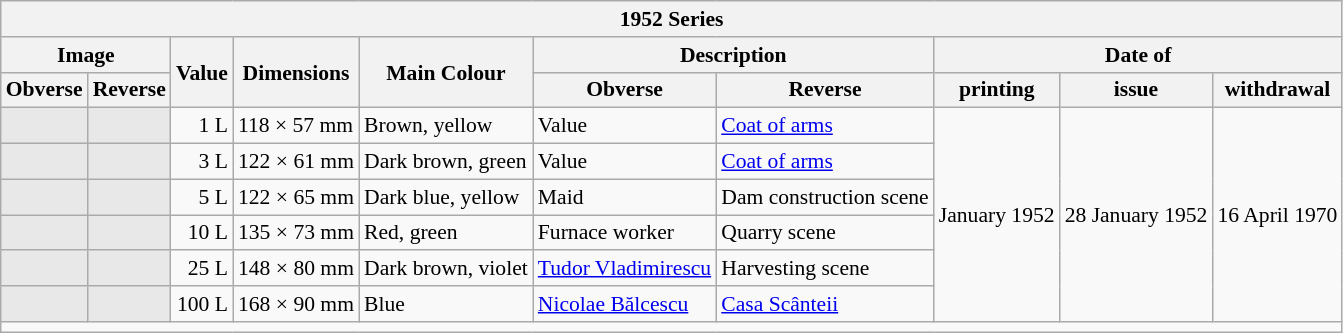<table class="wikitable" style="font-size: 90%">
<tr>
<th colspan=10>1952 Series</th>
</tr>
<tr>
<th colspan=2>Image</th>
<th rowspan=2>Value</th>
<th rowspan=2>Dimensions</th>
<th rowspan=2>Main Colour</th>
<th colspan=2>Description</th>
<th colspan=3>Date of</th>
</tr>
<tr>
<th>Obverse</th>
<th>Reverse</th>
<th>Obverse</th>
<th>Reverse</th>
<th>printing</th>
<th>issue</th>
<th>withdrawal</th>
</tr>
<tr>
<td align="center" bgcolor="#E8E8E8"></td>
<td align="center" bgcolor="#E8E8E8"></td>
<td align=right>1 L</td>
<td>118 × 57 mm</td>
<td>Brown, yellow</td>
<td>Value</td>
<td><a href='#'>Coat of arms</a></td>
<td rowspan=6>January 1952</td>
<td rowspan=6>28 January 1952</td>
<td rowspan=6>16 April 1970</td>
</tr>
<tr>
<td align="center" bgcolor="#E8E8E8"></td>
<td align="center" bgcolor="#E8E8E8"></td>
<td align=right>3 L</td>
<td>122 × 61 mm</td>
<td>Dark brown, green</td>
<td>Value</td>
<td><a href='#'>Coat of arms</a></td>
</tr>
<tr>
<td align="center" bgcolor="#E8E8E8"></td>
<td align="center" bgcolor="#E8E8E8"></td>
<td align=right>5 L</td>
<td>122 × 65 mm</td>
<td>Dark blue, yellow</td>
<td>Maid</td>
<td>Dam construction scene</td>
</tr>
<tr>
<td align="center" bgcolor="#E8E8E8"></td>
<td align="center" bgcolor="#E8E8E8"></td>
<td align=right>10 L</td>
<td>135 × 73 mm</td>
<td>Red, green</td>
<td>Furnace worker</td>
<td>Quarry scene</td>
</tr>
<tr>
<td align="center" bgcolor="#E8E8E8"></td>
<td align="center" bgcolor="#E8E8E8"></td>
<td align=right>25 L</td>
<td>148 × 80 mm</td>
<td>Dark brown, violet</td>
<td><a href='#'>Tudor Vladimirescu</a></td>
<td>Harvesting scene</td>
</tr>
<tr>
<td align="center" bgcolor="#E8E8E8"></td>
<td align="center" bgcolor="#E8E8E8"></td>
<td align=right>100 L</td>
<td>168 × 90 mm</td>
<td>Blue</td>
<td><a href='#'>Nicolae Bălcescu</a></td>
<td><a href='#'>Casa Scânteii</a></td>
</tr>
<tr>
<td colspan=10></td>
</tr>
</table>
